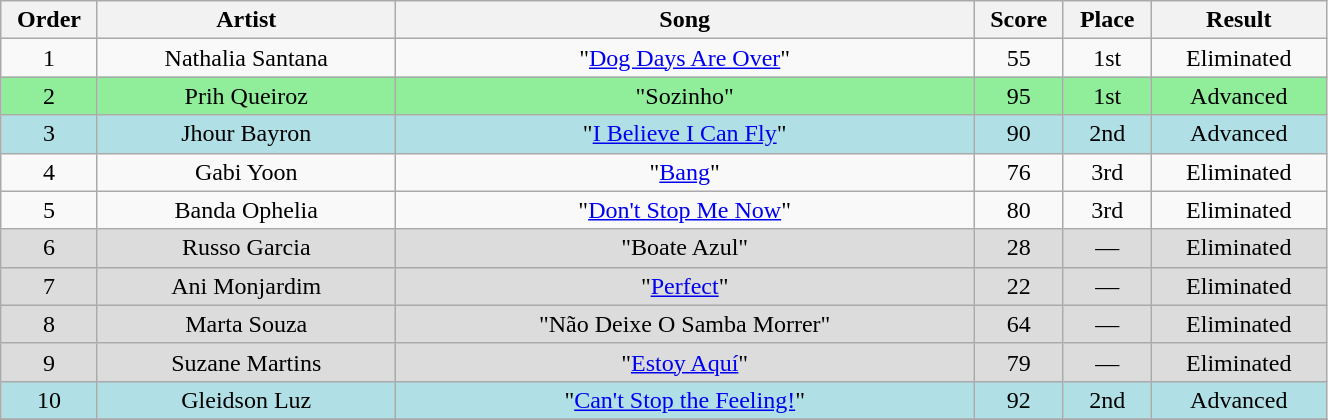<table class="wikitable" style="text-align:center; width:70%;">
<tr>
<th scope="col" width="05%">Order</th>
<th scope="col" width="17%">Artist</th>
<th scope="col" width="33%">Song</th>
<th scope="col" width="05%">Score</th>
<th scope="col" width="05%">Place</th>
<th scope="col" width="10%">Result</th>
</tr>
<tr>
<td>1</td>
<td>Nathalia Santana</td>
<td>"<a href='#'>Dog Days Are Over</a>"</td>
<td>55</td>
<td>1st</td>
<td>Eliminated</td>
</tr>
<tr bgcolor="#90ee9b">
<td>2</td>
<td>Prih Queiroz</td>
<td>"Sozinho"</td>
<td>95</td>
<td>1st</td>
<td>Advanced</td>
</tr>
<tr bgcolor="#b0e0e6">
<td>3</td>
<td>Jhour Bayron</td>
<td>"<a href='#'>I Believe I Can Fly</a>"</td>
<td>90</td>
<td>2nd</td>
<td>Advanced</td>
</tr>
<tr>
<td>4</td>
<td>Gabi Yoon</td>
<td>"<a href='#'>Bang</a>"</td>
<td>76</td>
<td>3rd</td>
<td>Eliminated</td>
</tr>
<tr>
<td>5</td>
<td>Banda Ophelia</td>
<td>"<a href='#'>Don't Stop Me Now</a>"</td>
<td>80</td>
<td>3rd</td>
<td>Eliminated</td>
</tr>
<tr bgcolor="#dcdcdc">
<td>6</td>
<td>Russo Garcia</td>
<td>"Boate Azul"</td>
<td>28</td>
<td>—</td>
<td>Eliminated</td>
</tr>
<tr bgcolor="#dcdcdc">
<td>7</td>
<td>Ani Monjardim</td>
<td>"<a href='#'>Perfect</a>"</td>
<td>22</td>
<td>—</td>
<td>Eliminated</td>
</tr>
<tr bgcolor="#dcdcdc">
<td>8</td>
<td>Marta Souza</td>
<td>"Não Deixe O Samba Morrer"</td>
<td>64</td>
<td>—</td>
<td>Eliminated</td>
</tr>
<tr bgcolor="#dcdcdc">
<td>9</td>
<td>Suzane Martins</td>
<td>"<a href='#'>Estoy Aquí</a>"</td>
<td>79</td>
<td>—</td>
<td>Eliminated</td>
</tr>
<tr bgcolor="#b0e0e6">
<td>10</td>
<td>Gleidson Luz</td>
<td>"<a href='#'>Can't Stop the Feeling!</a>"</td>
<td>92</td>
<td>2nd</td>
<td>Advanced</td>
</tr>
<tr>
</tr>
</table>
